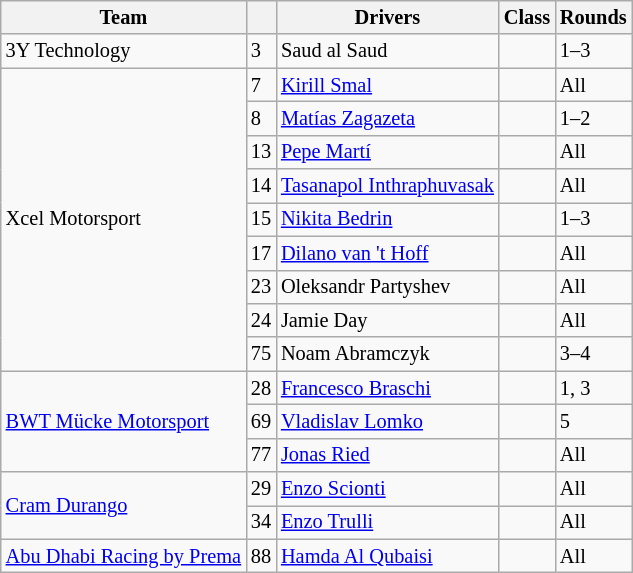<table class="wikitable" style="font-size: 85%;">
<tr>
<th>Team</th>
<th></th>
<th>Drivers</th>
<th>Class</th>
<th>Rounds</th>
</tr>
<tr>
<td> 3Y Technology</td>
<td>3</td>
<td> Saud al Saud</td>
<td style="text-align:center"></td>
<td>1–3</td>
</tr>
<tr>
<td rowspan=9> Xcel Motorsport</td>
<td>7</td>
<td> <a href='#'>Kirill Smal</a></td>
<td style="text-align:center"></td>
<td>All</td>
</tr>
<tr>
<td>8</td>
<td> <a href='#'>Matías Zagazeta</a></td>
<td style="text-align:center"></td>
<td>1–2</td>
</tr>
<tr>
<td>13</td>
<td> <a href='#'>Pepe Martí</a></td>
<td style="text-align:center"></td>
<td>All</td>
</tr>
<tr>
<td>14</td>
<td nowrap> <a href='#'>Tasanapol Inthraphuvasak</a></td>
<td style="text-align:center"></td>
<td>All</td>
</tr>
<tr>
<td>15</td>
<td> <a href='#'>Nikita Bedrin</a></td>
<td style="text-align:center"></td>
<td>1–3</td>
</tr>
<tr>
<td>17</td>
<td> <a href='#'>Dilano van 't Hoff</a></td>
<td style="text-align:center"></td>
<td>All</td>
</tr>
<tr>
<td>23</td>
<td> Oleksandr Partyshev</td>
<td style="text-align:center"></td>
<td>All</td>
</tr>
<tr>
<td>24</td>
<td> Jamie Day</td>
<td style="text-align:center"></td>
<td>All</td>
</tr>
<tr>
<td>75</td>
<td> Noam Abramczyk</td>
<td style="text-align:center"></td>
<td>3–4</td>
</tr>
<tr>
<td rowspan=3> <a href='#'>BWT Mücke Motorsport</a></td>
<td>28</td>
<td> <a href='#'>Francesco Braschi</a></td>
<td style="text-align:center"></td>
<td>1, 3</td>
</tr>
<tr>
<td>69</td>
<td> <a href='#'>Vladislav Lomko</a></td>
<td style="text-align:center"></td>
<td>5</td>
</tr>
<tr>
<td>77</td>
<td> <a href='#'>Jonas Ried</a></td>
<td style="text-align:center"></td>
<td>All</td>
</tr>
<tr>
<td rowspan=2> <a href='#'>Cram Durango</a></td>
<td>29</td>
<td> <a href='#'>Enzo Scionti</a></td>
<td style="text-align:center"></td>
<td>All</td>
</tr>
<tr>
<td>34</td>
<td> <a href='#'>Enzo Trulli</a></td>
<td style="text-align:center"></td>
<td>All</td>
</tr>
<tr>
<td> <a href='#'>Abu Dhabi Racing by Prema</a></td>
<td>88</td>
<td> <a href='#'>Hamda Al Qubaisi</a></td>
<td style="text-align:center"></td>
<td>All</td>
</tr>
</table>
